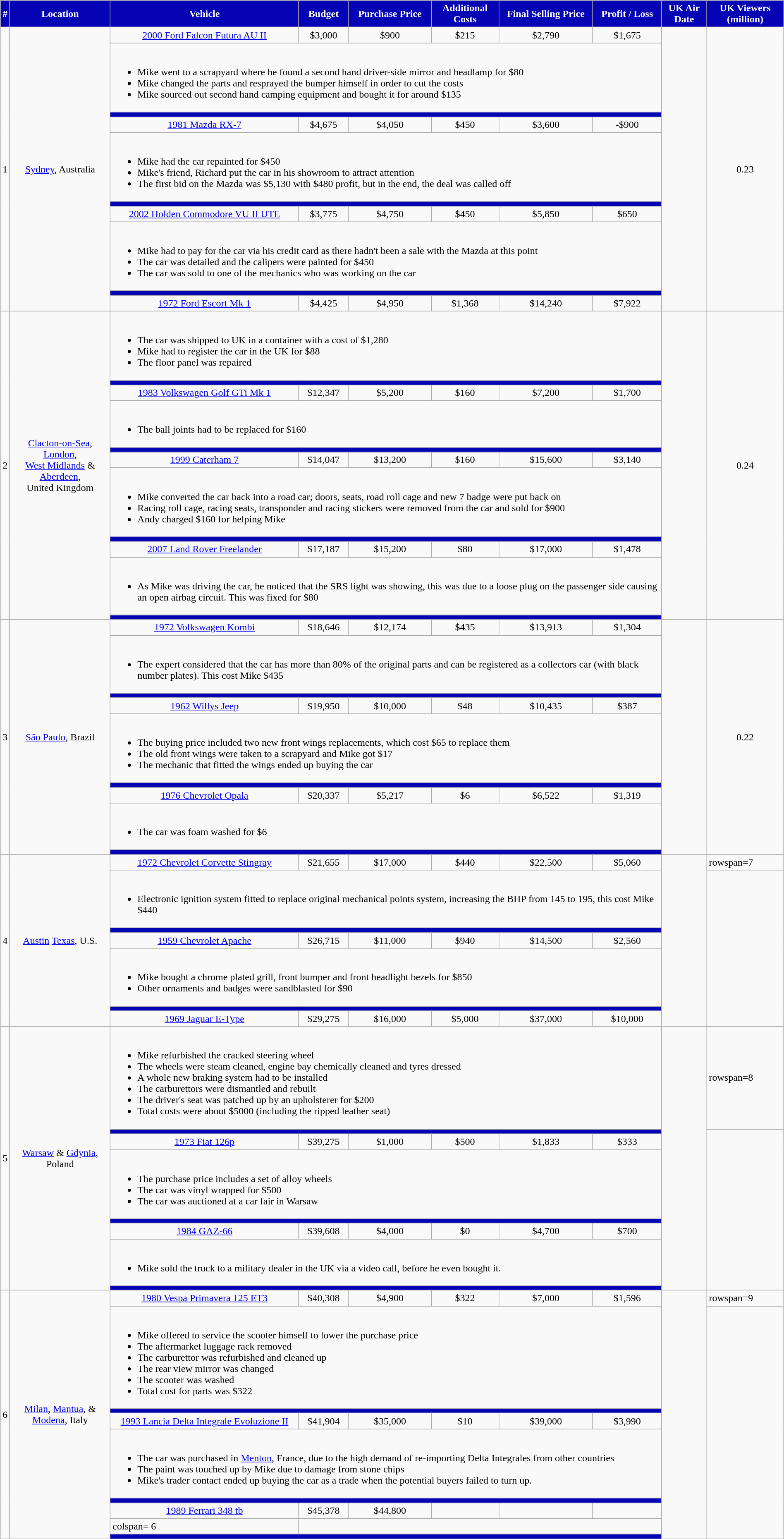<table class="wikitable"  style="width: 100%;">
<tr>
<th style="background:#0404B4; color:#fff;">#</th>
<th style="background:#0404B4; color:#fff;">Location</th>
<th style="background:#0404B4; color:#fff;">Vehicle</th>
<th style="background:#0404B4; color:#fff;">Budget</th>
<th style="background:#0404B4; color:#fff;">Purchase Price</th>
<th style="background:#0404B4; color:#fff;">Additional<br>Costs</th>
<th style="background:#0404B4; color:#fff;">Final Selling Price</th>
<th style="background:#0404B4; color:#fff;">Profit / Loss</th>
<th style="background:#0404B4; color:#fff;">UK Air Date</th>
<th style="background:#0404B4; color:#fff;">UK Viewers (million)</th>
</tr>
<tr>
<td rowspan=10 style="text-align: center;">1</td>
<td rowspan=10 style="text-align: center;"><a href='#'>Sydney</a>, Australia</td>
<td style="text-align: center;"><a href='#'>2000 Ford Falcon Futura AU II</a></td>
<td style="text-align: center;">$3,000</td>
<td style="text-align: center;">$900</td>
<td style="text-align: center;">$215</td>
<td style="text-align: center;">$2,790</td>
<td style="text-align: center;">$1,675</td>
<td rowspan=10 style="text-align: center;"></td>
<td rowspan=10 style="text-align: center;">0.23</td>
</tr>
<tr>
<td colspan= 6><br><ul><li>Mike went to a scrapyard where he found a second hand driver-side mirror and headlamp for $80</li><li>Mike changed the parts and resprayed the bumper himself in order to cut the costs</li><li>Mike sourced out second hand camping equipment and bought it for around $135</li></ul></td>
</tr>
<tr style="background:#0404B4">
<td colspan= 6></td>
</tr>
<tr>
<td style="text-align: center;"><a href='#'>1981 Mazda RX-7</a></td>
<td style="text-align: center;">$4,675</td>
<td style="text-align: center;">$4,050</td>
<td style="text-align: center;">$450</td>
<td style="text-align: center;">$3,600</td>
<td style="text-align: center;">-$900</td>
</tr>
<tr>
<td colspan= 6><br><ul><li>Mike had the car repainted for $450</li><li>Mike's friend, Richard put the car in his showroom to attract attention</li><li>The first bid on the Mazda was $5,130 with $480 profit, but in the end, the deal was called off</li></ul></td>
</tr>
<tr style="background:#0404B4">
<td colspan= 6></td>
</tr>
<tr>
<td style="text-align: center;"><a href='#'>2002 Holden Commodore VU II UTE</a></td>
<td style="text-align: center;">$3,775</td>
<td style="text-align: center;">$4,750</td>
<td style="text-align: center;">$450</td>
<td style="text-align: center;">$5,850</td>
<td style="text-align: center;">$650</td>
</tr>
<tr>
<td colspan= 6><br><ul><li>Mike had to pay for the car via his credit card as there hadn't been a sale with the Mazda at this point</li><li>The car was detailed and the calipers were painted for $450</li><li>The car was sold to one of the mechanics who was working on the car</li></ul></td>
</tr>
<tr style="background:#0404B4">
<td colspan= 6></td>
</tr>
<tr>
<td style="text-align: center;"><a href='#'>1972 Ford Escort Mk 1</a></td>
<td style="text-align: center;">$4,425</td>
<td style="text-align: center;">$4,950</td>
<td style="text-align: center;">$1,368</td>
<td style="text-align: center;">$14,240</td>
<td style="text-align: center;">$7,922</td>
</tr>
<tr>
<td rowspan=11 style="text-align: center;">2</td>
<td rowspan=11 style="text-align: center;"><a href='#'>Clacton-on-Sea</a>, <a href='#'>London</a>,<br><a href='#'>West Midlands</a> & <a href='#'>Aberdeen</a>,<br>United Kingdom</td>
<td colspan= 6><br><ul><li>The car was shipped to UK in a container with a cost of $1,280</li><li>Mike had to register the car in the UK for $88</li><li>The floor panel was repaired</li></ul></td>
<td rowspan=11 style="text-align: center;"></td>
<td rowspan=11 style="text-align: center;">0.24</td>
</tr>
<tr style="background:#0404B4">
<td colspan= 6></td>
</tr>
<tr>
<td style="text-align: center;"><a href='#'>1983 Volkswagen Golf GTi Mk 1</a></td>
<td style="text-align: center;">$12,347</td>
<td style="text-align: center;">$5,200</td>
<td style="text-align: center;">$160</td>
<td style="text-align: center;">$7,200</td>
<td style="text-align: center;">$1,700</td>
</tr>
<tr>
<td colspan= 6><br><ul><li>The ball joints had to be replaced for $160</li></ul></td>
</tr>
<tr style="background:#0404B4">
<td colspan= 6></td>
</tr>
<tr>
<td style="text-align: center;"><a href='#'>1999 Caterham 7</a></td>
<td style="text-align: center;">$14,047</td>
<td style="text-align: center;">$13,200</td>
<td style="text-align: center;">$160</td>
<td style="text-align: center;">$15,600</td>
<td style="text-align: center;">$3,140</td>
</tr>
<tr>
<td colspan= 6><br><ul><li>Mike converted the car back into a road car; doors, seats, road roll cage and new 7 badge were put back on</li><li>Racing roll cage, racing seats, transponder and racing stickers were removed from the car and sold for $900</li><li>Andy charged $160 for helping Mike</li></ul></td>
</tr>
<tr style="background:#0404B4">
<td colspan= 6></td>
</tr>
<tr>
<td style="text-align: center;"><a href='#'>2007 Land Rover Freelander</a></td>
<td style="text-align: center;">$17,187</td>
<td style="text-align: center;">$15,200</td>
<td style="text-align: center;">$80</td>
<td style="text-align: center;">$17,000</td>
<td style="text-align: center;">$1,478</td>
</tr>
<tr>
<td colspan= 6><br><ul><li>As Mike was driving the car, he noticed that the SRS light was showing, this was due to a loose plug on the passenger side causing an open airbag circuit. This was fixed for $80</li></ul></td>
</tr>
<tr style="background:#0404B4">
<td colspan= 6></td>
</tr>
<tr>
<td rowspan=9 style="text-align: center;">3</td>
<td rowspan=9 style="text-align: center;"><a href='#'>São Paulo</a>, Brazil</td>
<td style="text-align: center;"><a href='#'>1972 Volkswagen Kombi</a></td>
<td style="text-align: center;">$18,646</td>
<td style="text-align: center;">$12,174</td>
<td style="text-align: center;">$435</td>
<td style="text-align: center;">$13,913</td>
<td style="text-align: center;">$1,304</td>
<td rowspan=9 style="text-align: center;"></td>
<td rowspan=9 style="text-align: center;">0.22</td>
</tr>
<tr>
<td colspan= 6><br><ul><li>The expert considered that the car has more than 80% of the original parts and can be registered as a collectors car (with black number plates). This cost Mike $435</li></ul></td>
</tr>
<tr style="background:#0404B4">
<td colspan= 6></td>
</tr>
<tr>
<td style="text-align: center;"><a href='#'>1962 Willys Jeep</a></td>
<td style="text-align: center;">$19,950</td>
<td style="text-align: center;">$10,000</td>
<td style="text-align: center;">$48</td>
<td style="text-align: center;">$10,435</td>
<td style="text-align: center;">$387</td>
</tr>
<tr>
<td colspan= 6><br><ul><li>The buying price included two new front wings replacements, which cost $65 to replace them</li><li>The old front wings were taken to a scrapyard and Mike got $17</li><li>The mechanic that fitted the wings ended up buying the car</li></ul></td>
</tr>
<tr style="background:#0404B4">
<td colspan= 6></td>
</tr>
<tr>
<td style="text-align: center;"><a href='#'>1976 Chevrolet Opala</a></td>
<td style="text-align: center;">$20,337</td>
<td style="text-align: center;">$5,217</td>
<td style="text-align: center;">$6</td>
<td style="text-align: center;">$6,522</td>
<td style="text-align: center;">$1,319</td>
</tr>
<tr>
<td colspan= 6><br><ul><li>The car was foam washed for $6</li></ul></td>
</tr>
<tr style="background:#0404B4">
<td colspan= 6></td>
</tr>
<tr>
<td rowspan=7 style="text-align: center;">4</td>
<td rowspan=7 style="text-align: center;"><a href='#'>Austin</a> <a href='#'>Texas</a>, U.S.</td>
<td style="text-align: center;"><a href='#'>1972 Chevrolet Corvette Stingray</a></td>
<td style="text-align: center;">$21,655</td>
<td style="text-align: center;">$17,000</td>
<td style="text-align: center;">$440</td>
<td style="text-align: center;">$22,500</td>
<td style="text-align: center;">$5,060</td>
<td rowspan=7 style="text-align: center;"></td>
<td>rowspan=7 </td>
</tr>
<tr>
<td colspan= 6><br><ul><li>Electronic ignition system fitted to replace original mechanical points system, increasing the BHP from 145 to 195, this cost Mike $440</li></ul></td>
</tr>
<tr style="background:#0404B4">
<td colspan= 6></td>
</tr>
<tr>
<td style="text-align: center;"><a href='#'>1959 Chevrolet Apache</a></td>
<td style="text-align: center;">$26,715</td>
<td style="text-align: center;">$11,000</td>
<td style="text-align: center;">$940</td>
<td style="text-align: center;">$14,500</td>
<td style="text-align: center;">$2,560</td>
</tr>
<tr>
<td colspan= 6><br><ul><li>Mike bought a chrome plated grill, front bumper and front headlight bezels for $850</li><li>Other ornaments and badges were sandblasted for $90</li></ul></td>
</tr>
<tr style="background:#0404B4">
<td colspan= 6></td>
</tr>
<tr>
<td style="text-align: center;"><a href='#'>1969 Jaguar E-Type</a></td>
<td style="text-align: center;">$29,275</td>
<td style="text-align: center;">$16,000</td>
<td style="text-align: center;">$5,000</td>
<td style="text-align: center;">$37,000</td>
<td style="text-align: center;">$10,000</td>
</tr>
<tr>
<td rowspan=8 style="text-align: center;">5</td>
<td rowspan=8 style="text-align: center;"><a href='#'>Warsaw</a> & <a href='#'>Gdynia</a>, Poland</td>
<td colspan= 6><br><ul><li>Mike refurbished the cracked steering wheel</li><li>The wheels were steam cleaned, engine bay chemically cleaned and tyres dressed</li><li>A whole new braking system had to be installed</li><li>The carburettors were dismantled and rebuilt</li><li>The driver's seat was patched up by an upholsterer for $200</li><li>Total costs were about $5000 (including the ripped leather seat)</li></ul></td>
<td rowspan=8 style="text-align: center;"></td>
<td>rowspan=8 </td>
</tr>
<tr style="background:#0404B4">
<td colspan= 6></td>
</tr>
<tr>
<td style="text-align: center;"><a href='#'>1973 Fiat 126p</a></td>
<td style="text-align: center;">$39,275</td>
<td style="text-align: center;">$1,000</td>
<td style="text-align: center;">$500</td>
<td style="text-align: center;">$1,833</td>
<td style="text-align: center;">$333</td>
</tr>
<tr>
<td colspan= 6><br><ul><li>The purchase price includes a set of alloy wheels</li><li>The car was vinyl wrapped for $500</li><li>The car was auctioned at a car fair in Warsaw</li></ul></td>
</tr>
<tr style="background:#0404B4">
<td colspan= 6></td>
</tr>
<tr>
<td style="text-align: center;"><a href='#'>1984 GAZ-66</a></td>
<td style="text-align: center;">$39,608</td>
<td style="text-align: center;">$4,000</td>
<td style="text-align: center;">$0</td>
<td style="text-align: center;">$4,700</td>
<td style="text-align: center;">$700</td>
</tr>
<tr>
<td colspan= 6><br><ul><li>Mike sold the truck to a military dealer in the UK via a video call, before he even bought it.</li></ul></td>
</tr>
<tr style="background:#0404B4">
<td colspan= 6></td>
</tr>
<tr>
<td rowspan=9 style="text-align: center;">6</td>
<td rowspan=9 style="text-align: center;"><a href='#'>Milan</a>, <a href='#'>Mantua</a>, & <a href='#'>Modena</a>, Italy</td>
<td style="text-align: center;"><a href='#'>1980 Vespa Primavera 125 ET3</a></td>
<td style="text-align: center;">$40,308</td>
<td style="text-align: center;">$4,900</td>
<td style="text-align: center;">$322</td>
<td style="text-align: center;">$7,000</td>
<td style="text-align: center;">$1,596</td>
<td rowspan=9 style="text-align: center;"></td>
<td>rowspan=9 </td>
</tr>
<tr>
<td colspan= 6><br><ul><li>Mike offered to service the scooter himself to lower the purchase price</li><li>The aftermarket luggage rack removed</li><li>The carburettor was refurbished and cleaned up</li><li>The rear view mirror was changed</li><li>The scooter was washed</li><li>Total cost for parts was $322</li></ul></td>
</tr>
<tr style="background:#0404B4">
<td colspan= 6></td>
</tr>
<tr>
<td style="text-align: center;"><a href='#'>1993 Lancia Delta Integrale Evoluzione II</a></td>
<td style="text-align: center;">$41,904</td>
<td style="text-align: center;">$35,000</td>
<td style="text-align: center;">$10</td>
<td style="text-align: center;">$39,000</td>
<td style="text-align: center;">$3,990</td>
</tr>
<tr>
<td colspan= 6><br><ul><li>The car was purchased in <a href='#'>Menton</a>, France, due to the high demand of re-importing Delta Integrales from other countries</li><li>The paint was touched up by Mike due to damage from stone chips</li><li>Mike's trader contact ended up buying the car as a trade when the potential buyers failed to turn up.</li></ul></td>
</tr>
<tr style="background:#0404B4">
<td colspan= 6></td>
</tr>
<tr>
<td style="text-align: center;"><a href='#'>1989 Ferrari 348 tb</a></td>
<td style="text-align: center;">$45,378</td>
<td style="text-align: center;">$44,800</td>
<td></td>
<td></td>
<td></td>
</tr>
<tr>
<td>colspan= 6 </td>
</tr>
<tr style="background:#0404B4">
<td colspan= 6></td>
</tr>
</table>
